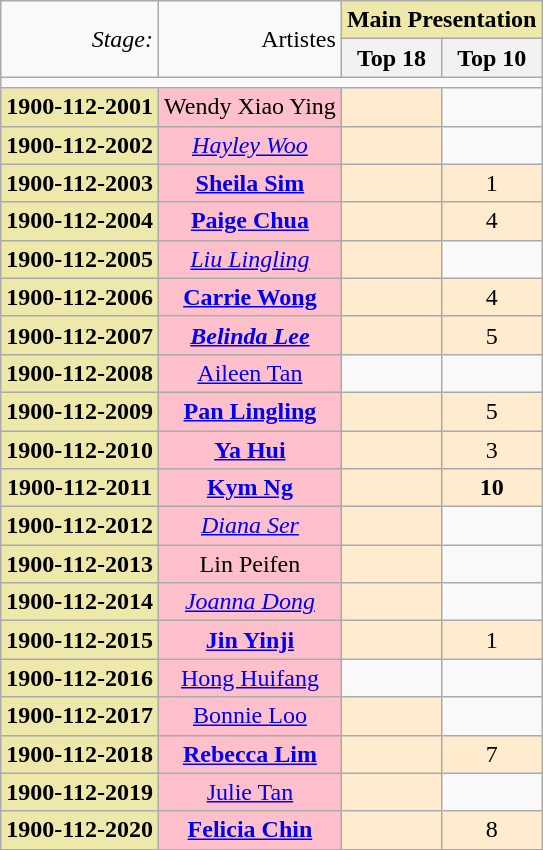<table class="wikitable">
<tr>
<td colspan=1 align="right" rowspan="2"><em>Stage:</em></td>
<td rowspan=2 align="right">Artistes</td>
<td colspan=3 bgcolor="palegoldenrod" color="gold" align="center"><strong>Main Presentation</strong></td>
</tr>
<tr>
<th align="center">Top 18</th>
<th align="center">Top 10</th>
</tr>
<tr>
<td colspan="4"><div></div></td>
</tr>
<tr>
<td bgcolor="palegoldenrod" align="center"><strong>1900-112-2001</strong></td>
<td bgcolor="pink" align="center">Wendy Xiao Ying</td>
<td bgcolor=#FFEBCD align="center"></td>
<td></td>
</tr>
<tr>
<td bgcolor="palegoldenrod" align="center"><strong>1900-112-2002</strong></td>
<td bgcolor="pink" align="center"><em><a href='#'>Hayley Woo</a></em></td>
<td bgcolor=#FFEBCD align="center"></td>
<td></td>
</tr>
<tr>
<td bgcolor="palegoldenrod" align="center"><strong>1900-112-2003</strong></td>
<td bgcolor="pink" align="center"><strong><a href='#'>Sheila Sim</a></strong></td>
<td bgcolor=#FFEBCD align="center"></td>
<td bgcolor=#FFEBCD align="center">1</td>
</tr>
<tr>
<td bgcolor="palegoldenrod" align="center"><strong>1900-112-2004</strong></td>
<td bgcolor="pink" align="center"><strong><a href='#'>Paige Chua</a></strong></td>
<td bgcolor=#FFEBCD align="center"></td>
<td bgcolor=#FFEBCD align="center">4</td>
</tr>
<tr>
<td bgcolor="palegoldenrod" align="center"><strong>1900-112-2005</strong></td>
<td bgcolor="pink" align="center"><em><a href='#'>Liu Lingling</a></em></td>
<td bgcolor=#FFEBCD align="center"></td>
<td></td>
</tr>
<tr>
<td bgcolor="palegoldenrod" align="center"><strong>1900-112-2006</strong></td>
<td bgcolor="pink" align="center"><strong><a href='#'>Carrie Wong</a></strong></td>
<td bgcolor=#FFEBCD align="center"></td>
<td bgcolor=#FFEBCD align="center">4</td>
</tr>
<tr>
<td bgcolor="palegoldenrod" align="center"><strong>1900-112-2007</strong></td>
<td bgcolor="pink" align="center"><strong><em><a href='#'>Belinda Lee</a></em></strong></td>
<td bgcolor=#FFEBCD align="center"></td>
<td bgcolor=#FFEBCD align="center">5</td>
</tr>
<tr>
<td bgcolor="palegoldenrod" align="center"><strong>1900-112-2008</strong></td>
<td bgcolor="pink" align="center"><a href='#'>Aileen Tan</a></td>
<td></td>
<td></td>
</tr>
<tr>
<td bgcolor="palegoldenrod" align="center"><strong>1900-112-2009</strong></td>
<td bgcolor="pink" align="center"><strong><a href='#'>Pan Lingling</a></strong></td>
<td bgcolor=#FFEBCD align="center"></td>
<td bgcolor=#FFEBCD align="center">5</td>
</tr>
<tr>
<td bgcolor="palegoldenrod" align="center"><strong>1900-112-2010</strong></td>
<td bgcolor="pink" align="center"><strong><a href='#'>Ya Hui</a></strong></td>
<td bgcolor=#FFEBCD align="center"></td>
<td bgcolor=#FFEBCD align="center">3</td>
</tr>
<tr>
<td bgcolor="palegoldenrod" align="center"><strong>1900-112-2011</strong></td>
<td bgcolor="pink" align="center"><strong><a href='#'>Kym Ng</a></strong></td>
<td bgcolor=#FFEBCD align="center"></td>
<td bgcolor=#FFEBCD align="center"><strong>10</strong></td>
</tr>
<tr>
<td bgcolor="palegoldenrod" align="center"><strong>1900-112-2012</strong></td>
<td bgcolor="pink" align="center"><em><a href='#'>Diana Ser</a></em></td>
<td bgcolor=#FFEBCD align="center"></td>
<td></td>
</tr>
<tr>
<td bgcolor="palegoldenrod" align="center"><strong>1900-112-2013</strong></td>
<td bgcolor="pink" align="center">Lin Peifen</td>
<td bgcolor=#FFEBCD align="center"></td>
<td></td>
</tr>
<tr>
<td bgcolor="palegoldenrod" align="center"><strong>1900-112-2014</strong></td>
<td bgcolor="pink" align="center"><em><a href='#'>Joanna Dong</a></em></td>
<td bgcolor=#FFEBCD align="center"></td>
<td></td>
</tr>
<tr>
<td bgcolor="palegoldenrod" align="center"><strong>1900-112-2015</strong></td>
<td bgcolor="pink" align="center"><strong><a href='#'>Jin Yinji</a></strong></td>
<td bgcolor=#FFEBCD align="center"></td>
<td bgcolor=#FFEBCD align="center">1</td>
</tr>
<tr>
<td bgcolor="palegoldenrod" align="center"><strong>1900-112-2016</strong></td>
<td bgcolor="pink" align="center"><a href='#'>Hong Huifang</a></td>
<td></td>
<td></td>
</tr>
<tr>
<td bgcolor="palegoldenrod" align="center"><strong>1900-112-2017</strong></td>
<td bgcolor="pink" align="center"><a href='#'>Bonnie Loo</a></td>
<td bgcolor=#FFEBCD align="center"></td>
<td></td>
</tr>
<tr>
<td bgcolor="palegoldenrod" align="center"><strong>1900-112-2018</strong></td>
<td bgcolor="pink" align="center"><strong><a href='#'>Rebecca Lim</a></strong></td>
<td bgcolor=#FFEBCD align="center"></td>
<td bgcolor=#FFEBCD align="center">7</td>
</tr>
<tr>
<td bgcolor="palegoldenrod" align="center"><strong>1900-112-2019</strong></td>
<td bgcolor="pink" align="center"><a href='#'>Julie Tan</a></td>
<td bgcolor=#FFEBCD align="center"></td>
<td></td>
</tr>
<tr>
<td bgcolor="palegoldenrod" align="center"><strong>1900-112-2020</strong></td>
<td bgcolor="pink" align="center"><strong><a href='#'>Felicia Chin</a></strong></td>
<td bgcolor=#FFEBCD align="center"></td>
<td bgcolor=#FFEBCD align="center">8</td>
</tr>
</table>
